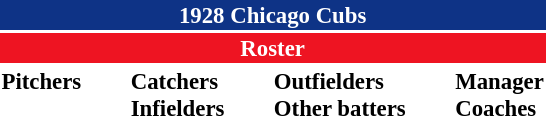<table class="toccolours" style="font-size: 95%;">
<tr>
<th colspan="10" style="background-color: #0e3386; color: white; text-align: center;">1928 Chicago Cubs</th>
</tr>
<tr>
<td colspan="10" style="background-color: #EE1422; color: white; text-align: center;"><strong>Roster</strong></td>
</tr>
<tr>
<td valign="top"><strong>Pitchers</strong><br>









</td>
<td width="25px"></td>
<td valign="top"><strong>Catchers</strong><br>

<strong>Infielders</strong>







</td>
<td width="25px"></td>
<td valign="top"><strong>Outfielders</strong><br>




<strong>Other batters</strong>

</td>
<td width="25px"></td>
<td valign="top"><strong>Manager</strong><br>
<strong>Coaches</strong>

</td>
</tr>
</table>
